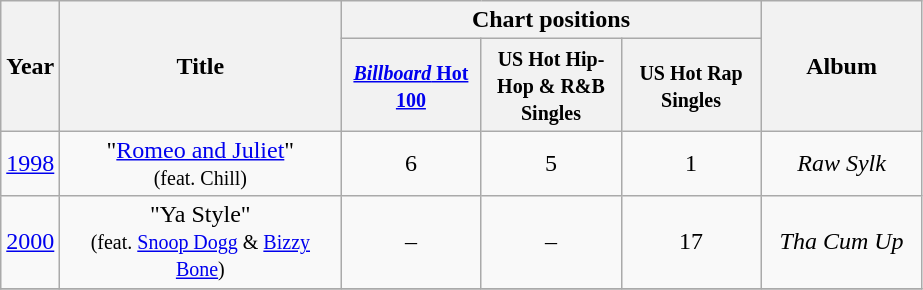<table class="wikitable" style="text-align:center">
<tr>
<th width="28" rowspan="2">Year</th>
<th width="180" rowspan="2">Title</th>
<th colspan="3">Chart positions</th>
<th width="100" rowspan="2">Album</th>
</tr>
<tr>
<th width="86"><small><a href='#'><em>Billboard</em> Hot 100</a></small></th>
<th width="86"><small>US Hot Hip-Hop & R&B Singles</small></th>
<th width="86"><small>US Hot Rap Singles</small></th>
</tr>
<tr>
<td><a href='#'>1998</a></td>
<td>"<a href='#'>Romeo and Juliet</a>"<br><small>(feat. Chill)</small></td>
<td>6</td>
<td>5</td>
<td>1</td>
<td><em>Raw Sylk</em></td>
</tr>
<tr>
<td><a href='#'>2000</a></td>
<td>"Ya Style"<br><small>(feat. <a href='#'>Snoop Dogg</a> & <a href='#'>Bizzy Bone</a>)</small></td>
<td>–</td>
<td>–</td>
<td>17</td>
<td><em>Tha Cum Up</em></td>
</tr>
<tr>
</tr>
</table>
